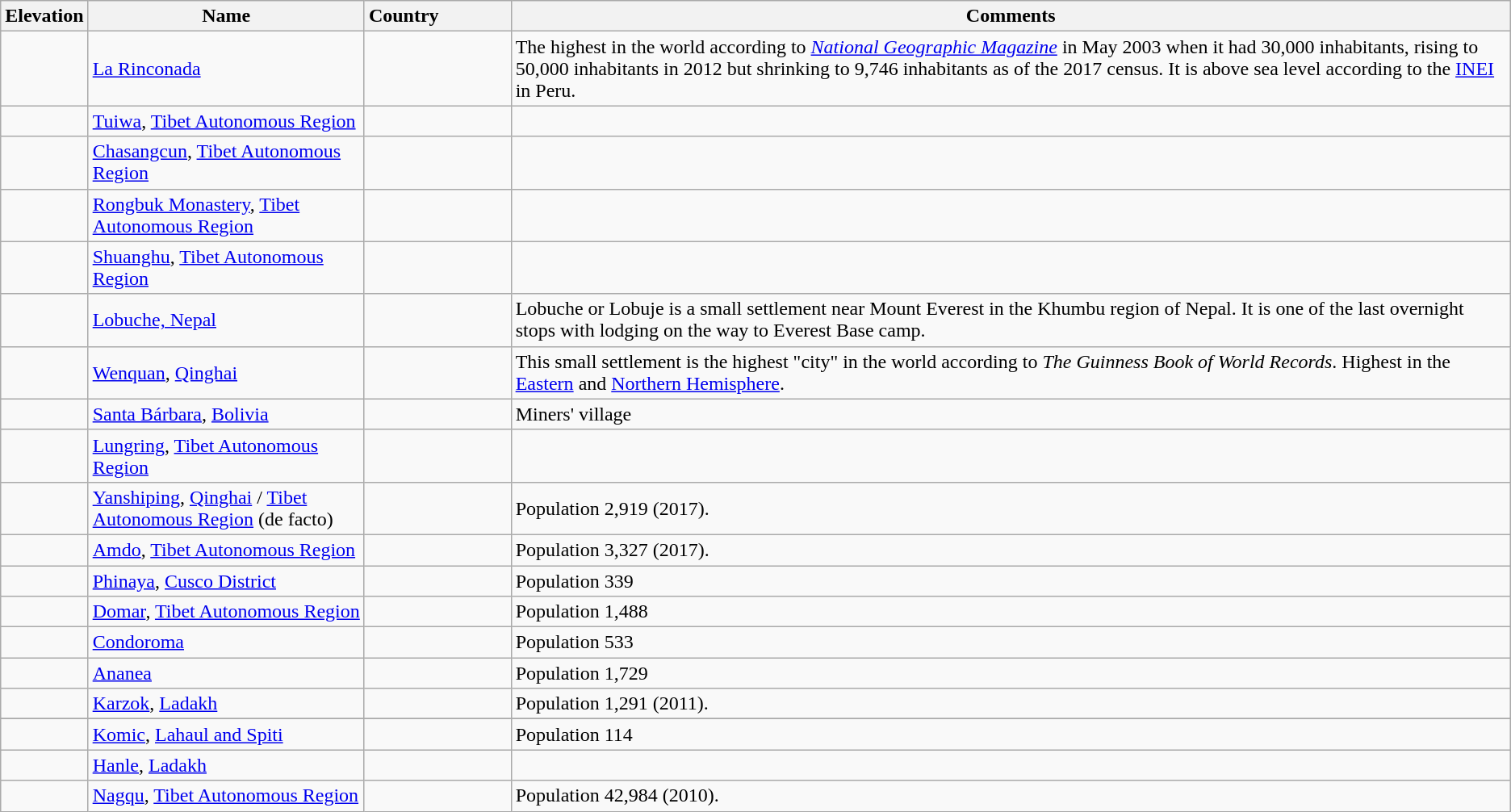<table class="wikitable sortable">
<tr>
<th>Elevation</th>
<th>Name</th>
<th>Country              </th>
<th>Comments</th>
</tr>
<tr>
<td></td>
<td><a href='#'>La Rinconada</a></td>
<td></td>
<td> The highest in the world according to <em><a href='#'>National Geographic Magazine</a></em> in May 2003 when it had 30,000 inhabitants, rising to 50,000 inhabitants in 2012 but shrinking to 9,746 inhabitants as of the 2017 census. It is  above sea level according to the <a href='#'>INEI</a> in Peru.</td>
</tr>
<tr>
<td></td>
<td><a href='#'>Tuiwa</a>, <a href='#'>Tibet Autonomous Region</a></td>
<td></td>
<td></td>
</tr>
<tr>
<td></td>
<td><a href='#'>Chasangcun</a>, <a href='#'>Tibet Autonomous Region</a></td>
<td></td>
<td></td>
</tr>
<tr>
<td></td>
<td><a href='#'>Rongbuk Monastery</a>, <a href='#'>Tibet Autonomous Region</a></td>
<td></td>
<td></td>
</tr>
<tr>
<td></td>
<td><a href='#'>Shuanghu</a>, <a href='#'>Tibet Autonomous Region</a></td>
<td></td>
<td></td>
</tr>
<tr>
<td></td>
<td><a href='#'>Lobuche, Nepal</a></td>
<td></td>
<td>Lobuche or Lobuje is a small settlement near Mount Everest in the Khumbu region of Nepal. It is one of the last overnight stops with lodging on the way to Everest Base camp.</td>
</tr>
<tr>
<td></td>
<td><a href='#'>Wenquan</a>, <a href='#'>Qinghai</a></td>
<td></td>
<td> This small settlement is the highest "city" in the world according to <em>The Guinness Book of World Records</em>. Highest in the <a href='#'>Eastern</a> and <a href='#'>Northern Hemisphere</a>.</td>
</tr>
<tr>
<td></td>
<td><a href='#'>Santa Bárbara</a>, <a href='#'>Bolivia</a></td>
<td></td>
<td>Miners' village</td>
</tr>
<tr>
<td></td>
<td><a href='#'>Lungring</a>, <a href='#'>Tibet Autonomous Region</a></td>
<td></td>
<td></td>
</tr>
<tr>
<td></td>
<td><a href='#'>Yanshiping</a>, <a href='#'>Qinghai</a> / <a href='#'>Tibet Autonomous Region</a> (de facto)</td>
<td></td>
<td>Population 2,919 (2017).</td>
</tr>
<tr>
<td></td>
<td><a href='#'>Amdo</a>, <a href='#'>Tibet Autonomous Region</a></td>
<td></td>
<td>Population 3,327 (2017).</td>
</tr>
<tr>
<td></td>
<td><a href='#'>Phinaya</a>, <a href='#'>Cusco District</a></td>
<td></td>
<td>Population 339</td>
</tr>
<tr>
<td></td>
<td><a href='#'>Domar</a>, <a href='#'>Tibet Autonomous Region</a></td>
<td></td>
<td>Population 1,488</td>
</tr>
<tr>
<td></td>
<td><a href='#'>Condoroma</a></td>
<td></td>
<td>Population 533</td>
</tr>
<tr>
<td></td>
<td><a href='#'>Ananea</a></td>
<td></td>
<td>Population 1,729</td>
</tr>
<tr>
<td></td>
<td><a href='#'>Karzok</a>, <a href='#'>Ladakh</a></td>
<td></td>
<td>Population 1,291 (2011).</td>
</tr>
<tr>
</tr>
<tr>
<td></td>
<td><a href='#'>Komic</a>, <a href='#'>Lahaul and Spiti</a></td>
<td></td>
<td>Population 114</td>
</tr>
<tr>
<td></td>
<td><a href='#'>Hanle</a>, <a href='#'>Ladakh</a></td>
<td></td>
<td></td>
</tr>
<tr>
<td></td>
<td><a href='#'>Nagqu</a>, <a href='#'>Tibet Autonomous Region</a></td>
<td></td>
<td>Population 42,984 (2010).</td>
</tr>
</table>
